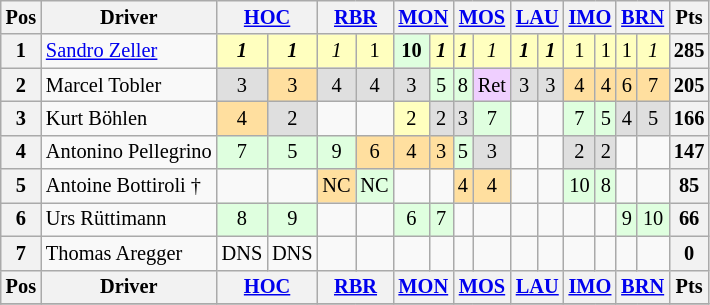<table class="wikitable" style="font-size: 85%; text-align: center;">
<tr valign="top">
<th valign=middle>Pos</th>
<th valign=middle>Driver</th>
<th colspan=2><a href='#'>HOC</a><br></th>
<th colspan=2><a href='#'>RBR</a><br></th>
<th colspan=2><a href='#'>MON</a><br></th>
<th colspan=2><a href='#'>MOS</a><br></th>
<th colspan=2><a href='#'>LAU</a><br></th>
<th colspan=2><a href='#'>IMO</a><br></th>
<th colspan=2><a href='#'>BRN</a><br></th>
<th valign="middle">Pts</th>
</tr>
<tr>
<th>1</th>
<td align=left> <a href='#'>Sandro Zeller</a></td>
<td style="background:#FFFFBF"><strong><em>1</em></strong></td>
<td style="background:#FFFFBF"><strong><em>1</em></strong></td>
<td style="background:#FFFFBF"><em>1</em></td>
<td style="background:#FFFFBF">1</td>
<td style="background:#dfffdf"><strong>10</strong></td>
<td style="background:#FFFFBF"><strong><em>1</em></strong></td>
<td style="background:#FFFFBF"><strong><em>1</em></strong></td>
<td style="background:#FFFFBF"><em>1</em></td>
<td style="background:#FFFFBF"><strong><em>1</em></strong></td>
<td style="background:#FFFFBF"><strong><em>1</em></strong></td>
<td style="background:#FFFFBF">1</td>
<td style="background:#FFFFBF">1</td>
<td style="background:#FFFFBF">1</td>
<td style="background:#FFFFBF"><em>1</em></td>
<th>285</th>
</tr>
<tr>
<th>2</th>
<td align=left> Marcel Tobler</td>
<td style="background:#dfdfdf">3</td>
<td style="background:#ffdf9f">3</td>
<td style="background:#dfdfdf">4</td>
<td style="background:#dfdfdf">4</td>
<td style="background:#dfdfdf">3</td>
<td style="background:#dfffdf">5</td>
<td style="background:#dfffdf">8</td>
<td style="background:#EFCFFF">Ret</td>
<td style="background:#dfdfdf">3</td>
<td style="background:#dfdfdf">3</td>
<td style="background:#ffdf9f">4</td>
<td style="background:#ffdf9f">4</td>
<td style="background:#ffdf9f">6</td>
<td style="background:#ffdf9f">7</td>
<th>205</th>
</tr>
<tr>
<th>3</th>
<td align=left> Kurt Böhlen</td>
<td style="background:#ffdf9f">4</td>
<td style="background:#dfdfdf">2</td>
<td></td>
<td></td>
<td style="background:#FFFFBF">2</td>
<td style="background:#dfdfdf">2</td>
<td style="background:#dfdfdf">3</td>
<td style="background:#dfffdf">7</td>
<td></td>
<td></td>
<td style="background:#dfffdf">7</td>
<td style="background:#dfffdf">5</td>
<td style="background:#dfdfdf">4</td>
<td style="background:#dfdfdf">5</td>
<th>166</th>
</tr>
<tr>
<th>4</th>
<td align=left> Antonino Pellegrino</td>
<td style="background:#dfffdf">7</td>
<td style="background:#dfffdf">5</td>
<td style="background:#dfffdf">9</td>
<td style="background:#ffdf9f">6</td>
<td style="background:#ffdf9f">4</td>
<td style="background:#ffdf9f">3</td>
<td style="background:#dfffdf">5</td>
<td style="background:#dfdfdf">3</td>
<td></td>
<td></td>
<td style="background:#dfdfdf">2</td>
<td style="background:#dfdfdf">2</td>
<td></td>
<td></td>
<th>147</th>
</tr>
<tr>
<th>5</th>
<td align=left> Antoine Bottiroli †</td>
<td></td>
<td></td>
<td style="background:#ffdf9f">NC</td>
<td style="background:#dfffdf">NC</td>
<td></td>
<td></td>
<td style="background:#ffdf9f">4</td>
<td style="background:#ffdf9f">4</td>
<td></td>
<td></td>
<td style="background:#dfffdf">10</td>
<td style="background:#dfffdf">8</td>
<td></td>
<td></td>
<th>85</th>
</tr>
<tr>
<th>6</th>
<td align=left> Urs Rüttimann</td>
<td style="background:#dfffdf">8</td>
<td style="background:#dfffdf">9</td>
<td></td>
<td></td>
<td style="background:#dfffdf">6</td>
<td style="background:#dfffdf">7</td>
<td></td>
<td></td>
<td></td>
<td></td>
<td></td>
<td></td>
<td style="background:#dfffdf">9</td>
<td style="background:#dfffdf">10</td>
<th>66</th>
</tr>
<tr>
<th>7</th>
<td align=left> Thomas Aregger</td>
<td>DNS</td>
<td>DNS</td>
<td></td>
<td></td>
<td></td>
<td></td>
<td></td>
<td></td>
<td></td>
<td></td>
<td></td>
<td></td>
<td></td>
<td></td>
<th>0</th>
</tr>
<tr>
<th valign=middle>Pos</th>
<th valign=middle>Driver</th>
<th colspan=2><a href='#'>HOC</a><br></th>
<th colspan=2><a href='#'>RBR</a><br></th>
<th colspan=2><a href='#'>MON</a><br></th>
<th colspan=2><a href='#'>MOS</a><br></th>
<th colspan=2><a href='#'>LAU</a><br></th>
<th colspan=2><a href='#'>IMO</a><br></th>
<th colspan=2><a href='#'>BRN</a><br></th>
<th valign="middle">Pts</th>
</tr>
<tr>
</tr>
</table>
